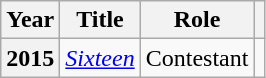<table class="wikitable plainrowheaders">
<tr>
<th scope="col">Year</th>
<th scope="col">Title</th>
<th scope="col">Role</th>
<th scope="col" class="unsortable"></th>
</tr>
<tr>
<th scope="row">2015</th>
<td><em><a href='#'>Sixteen</a></em></td>
<td>Contestant</td>
<td style="text-align:center"></td>
</tr>
</table>
